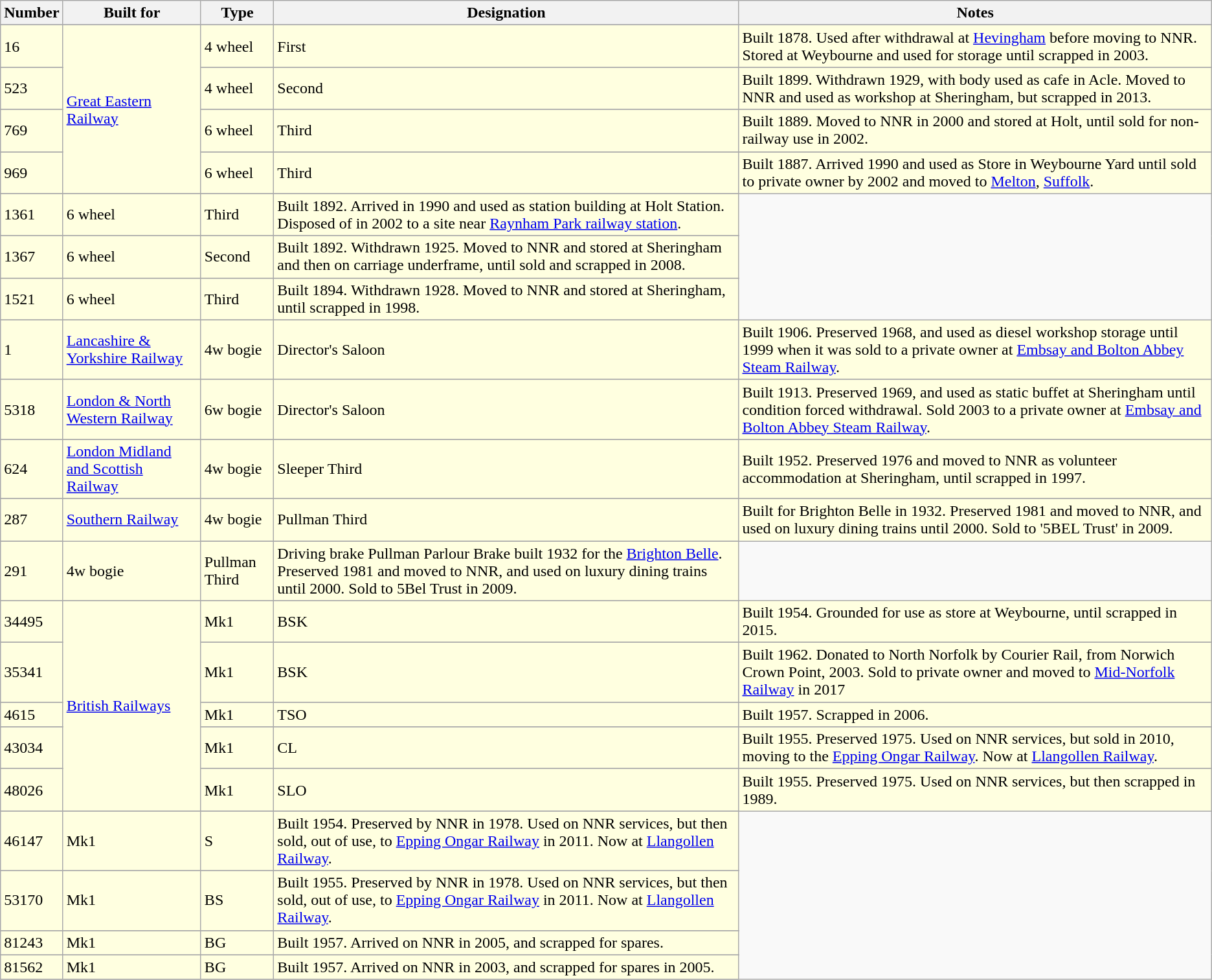<table class="wikitable">
<tr>
<th>Number</th>
<th>Built for</th>
<th>Type</th>
<th>Designation</th>
<th>Notes</th>
</tr>
<tr>
</tr>
<tr bgcolor=#FFFFEO>
<td>16</td>
<td rowspan=7><a href='#'>Great Eastern Railway</a></td>
<td>4 wheel</td>
<td>First</td>
<td>Built 1878. Used after withdrawal at <a href='#'>Hevingham</a> before moving to NNR. Stored at Weybourne and used for storage until scrapped in 2003.</td>
</tr>
<tr>
</tr>
<tr bgcolor=#FFFFEO>
<td>523</td>
<td>4 wheel</td>
<td>Second</td>
<td>Built 1899. Withdrawn 1929, with body used as cafe in Acle. Moved to NNR and used as workshop at Sheringham, but scrapped in 2013.</td>
</tr>
<tr>
</tr>
<tr bgcolor=#FFFFEO>
<td>769</td>
<td>6 wheel</td>
<td>Third</td>
<td>Built 1889. Moved to NNR in 2000 and stored at Holt, until sold for non-railway use in 2002.</td>
</tr>
<tr>
</tr>
<tr bgcolor=#FFFFEO>
<td>969</td>
<td>6 wheel</td>
<td>Third</td>
<td>Built 1887. Arrived 1990 and used as Store in Weybourne Yard until sold to private owner by 2002 and moved to <a href='#'>Melton</a>, <a href='#'>Suffolk</a>.</td>
</tr>
<tr>
</tr>
<tr bgcolor=#FFFFEO>
<td>1361</td>
<td>6 wheel</td>
<td>Third</td>
<td>Built 1892. Arrived in 1990 and used as station building at Holt Station. Disposed of in 2002 to a site near <a href='#'>Raynham Park railway station</a>.</td>
</tr>
<tr>
</tr>
<tr bgcolor=#FFFFEO>
<td>1367</td>
<td>6 wheel</td>
<td>Second</td>
<td>Built 1892. Withdrawn 1925. Moved to NNR and stored at Sheringham and then on carriage underframe, until sold and scrapped in 2008.</td>
</tr>
<tr>
</tr>
<tr bgcolor=#FFFFEO>
<td>1521</td>
<td>6 wheel</td>
<td>Third</td>
<td>Built 1894. Withdrawn 1928. Moved to NNR and stored at Sheringham, until scrapped in 1998.</td>
</tr>
<tr>
</tr>
<tr bgcolor=#FFFFEO>
<td>1</td>
<td><a href='#'>Lancashire & Yorkshire Railway</a></td>
<td>4w bogie</td>
<td>Director's Saloon</td>
<td>Built 1906. Preserved 1968, and used as diesel workshop storage until 1999 when it was sold to a private owner at <a href='#'>Embsay and Bolton Abbey Steam Railway</a>.</td>
</tr>
<tr>
</tr>
<tr bgcolor=#FFFFEO>
<td>5318</td>
<td><a href='#'>London & North Western Railway</a></td>
<td>6w bogie</td>
<td>Director's Saloon</td>
<td>Built 1913. Preserved 1969, and used as static buffet at Sheringham until condition forced withdrawal. Sold 2003 to a private owner at <a href='#'>Embsay and Bolton Abbey Steam Railway</a>.</td>
</tr>
<tr>
</tr>
<tr bgcolor=#FFFFEO>
<td>624</td>
<td><a href='#'>London Midland and Scottish Railway</a></td>
<td>4w bogie</td>
<td>Sleeper Third</td>
<td>Built 1952. Preserved 1976 and moved to NNR as volunteer accommodation at Sheringham, until scrapped in 1997.</td>
</tr>
<tr>
</tr>
<tr bgcolor=#FFFFEO>
<td>287</td>
<td rowspan=2><a href='#'>Southern Railway</a></td>
<td>4w bogie</td>
<td>Pullman Third</td>
<td>Built for Brighton Belle in 1932. Preserved 1981 and moved to NNR, and used on luxury dining trains until 2000. Sold to '5BEL Trust' in 2009.</td>
</tr>
<tr>
</tr>
<tr bgcolor=#FFFFEO>
<td>291</td>
<td>4w bogie</td>
<td>Pullman Third</td>
<td>Driving brake Pullman Parlour Brake built 1932 for the <a href='#'>Brighton Belle</a>. Preserved 1981 and moved to NNR, and used on luxury dining trains until 2000. Sold to 5Bel Trust in 2009.</td>
</tr>
<tr>
</tr>
<tr bgcolor=#FFFFEO>
<td>34495</td>
<td rowspan=9><a href='#'>British Railways</a></td>
<td>Mk1</td>
<td>BSK</td>
<td>Built 1954. Grounded for use as store at Weybourne, until scrapped in 2015.</td>
</tr>
<tr>
</tr>
<tr bgcolor=#FFFFEO>
<td>35341</td>
<td>Mk1</td>
<td>BSK</td>
<td>Built 1962. Donated to North Norfolk by Courier Rail, from Norwich Crown Point, 2003. Sold to private owner and moved to <a href='#'>Mid-Norfolk Railway</a> in 2017</td>
</tr>
<tr>
</tr>
<tr bgcolor=#FFFFEO>
<td>4615</td>
<td>Mk1</td>
<td>TSO</td>
<td>Built 1957. Scrapped in 2006.</td>
</tr>
<tr>
</tr>
<tr bgcolor=#FFFFEO>
<td>43034</td>
<td>Mk1</td>
<td>CL</td>
<td>Built 1955. Preserved 1975. Used on NNR services, but sold in 2010, moving to the <a href='#'>Epping Ongar Railway</a>. Now at <a href='#'>Llangollen Railway</a>.</td>
</tr>
<tr>
</tr>
<tr bgcolor=#FFFFEO>
<td>48026</td>
<td>Mk1</td>
<td>SLO</td>
<td>Built 1955. Preserved 1975. Used on NNR services, but then scrapped in 1989.</td>
</tr>
<tr>
</tr>
<tr bgcolor=#FFFFEO>
<td>46147</td>
<td>Mk1</td>
<td>S</td>
<td>Built 1954. Preserved by NNR in 1978. Used on NNR services, but then sold, out of use, to <a href='#'>Epping Ongar Railway</a> in 2011. Now at <a href='#'>Llangollen Railway</a>.</td>
</tr>
<tr>
</tr>
<tr bgcolor=#FFFFEO>
<td>53170</td>
<td>Mk1</td>
<td>BS</td>
<td>Built 1955. Preserved by NNR in 1978. Used on NNR services, but then sold, out of use, to <a href='#'>Epping Ongar Railway</a> in 2011. Now at <a href='#'>Llangollen Railway</a>.</td>
</tr>
<tr>
</tr>
<tr bgcolor=#FFFFEO>
<td>81243</td>
<td>Mk1</td>
<td>BG</td>
<td>Built 1957. Arrived on NNR in 2005, and scrapped for spares.</td>
</tr>
<tr>
</tr>
<tr bgcolor=#FFFFEO>
<td>81562</td>
<td>Mk1</td>
<td>BG</td>
<td>Built 1957. Arrived on NNR in 2003, and scrapped for spares in 2005.</td>
</tr>
<tr>
</tr>
</table>
